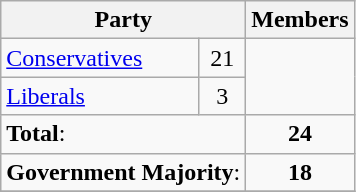<table class="wikitable">
<tr>
<th colspan="2">Party</th>
<th>Members</th>
</tr>
<tr>
<td><a href='#'>Conservatives</a></td>
<td align="center">21</td>
</tr>
<tr>
<td><a href='#'>Liberals</a></td>
<td align="center">3</td>
</tr>
<tr>
<td colspan = 2><strong>Total</strong>:</td>
<td align="center"><strong>24</strong></td>
</tr>
<tr>
<td colspan = 2><strong>Government Majority</strong>:</td>
<td align="center"><strong>18</strong></td>
</tr>
<tr>
</tr>
</table>
